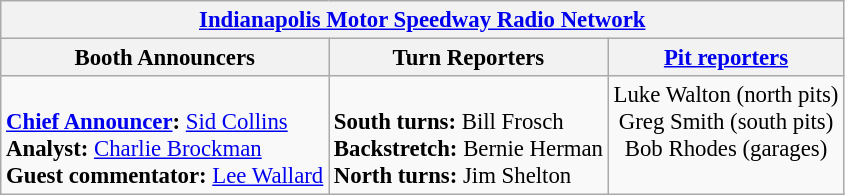<table class="wikitable" style="font-size: 95%;">
<tr>
<th colspan=3><a href='#'>Indianapolis Motor Speedway Radio Network</a></th>
</tr>
<tr>
<th>Booth Announcers</th>
<th>Turn Reporters</th>
<th><a href='#'>Pit reporters</a></th>
</tr>
<tr>
<td valign="top"><br><strong><a href='#'>Chief Announcer</a>:</strong> <a href='#'>Sid Collins</a><br>
<strong>Analyst:</strong> <a href='#'>Charlie Brockman</a><br><strong>Guest commentator:</strong> <a href='#'>Lee Wallard</a><br></td>
<td valign="top"><br><strong>South turns:</strong> Bill Frosch<br>
<strong>Backstretch:</strong> Bernie Herman<br>
<strong>North turns:</strong> Jim Shelton<br></td>
<td align="center" valign="top">Luke Walton (north pits)<br>Greg Smith (south pits)<br>Bob Rhodes (garages)<br></td>
</tr>
</table>
